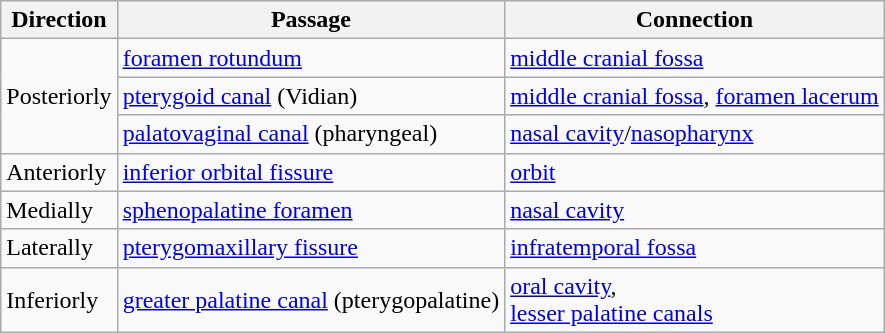<table class="sortable wikitable">
<tr>
<th>Direction</th>
<th>Passage</th>
<th>Connection</th>
</tr>
<tr>
<td rowspan=3>Posteriorly</td>
<td><a href='#'>foramen rotundum</a></td>
<td><a href='#'>middle cranial fossa</a></td>
</tr>
<tr>
<td><a href='#'>pterygoid canal</a> (Vidian)</td>
<td><a href='#'>middle cranial fossa</a>, <a href='#'>foramen lacerum</a></td>
</tr>
<tr>
<td><a href='#'>palatovaginal canal</a> (pharyngeal)</td>
<td><a href='#'>nasal cavity</a>/<a href='#'>nasopharynx</a></td>
</tr>
<tr>
<td>Anteriorly</td>
<td><a href='#'>inferior orbital fissure</a></td>
<td><a href='#'>orbit</a></td>
</tr>
<tr>
<td>Medially</td>
<td><a href='#'>sphenopalatine foramen</a></td>
<td><a href='#'>nasal cavity</a></td>
</tr>
<tr>
<td>Laterally</td>
<td><a href='#'>pterygomaxillary fissure</a></td>
<td><a href='#'>infratemporal fossa</a></td>
</tr>
<tr>
<td>Inferiorly</td>
<td><a href='#'>greater palatine canal</a> (pterygopalatine)</td>
<td><a href='#'>oral cavity</a>,<br><a href='#'>lesser palatine canals</a></td>
</tr>
</table>
